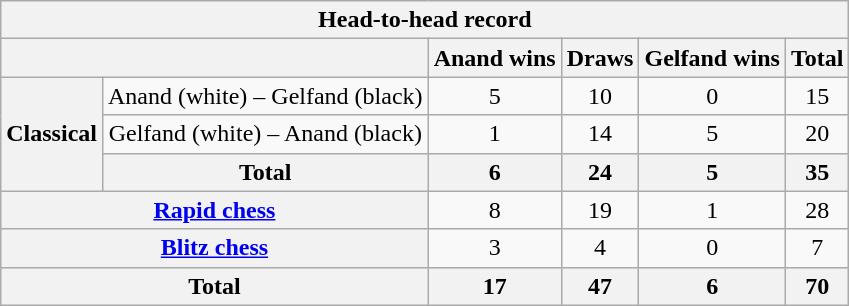<table class="wikitable">
<tr>
<th colspan=6>Head-to-head record</th>
</tr>
<tr>
<th colspan=2></th>
<th>Anand wins</th>
<th>Draws</th>
<th>Gelfand wins</th>
<th>Total</th>
</tr>
<tr align=center>
<th rowspan=3>Classical</th>
<td>Anand (white) – Gelfand (black)</td>
<td>5</td>
<td>10</td>
<td>0</td>
<td>15</td>
</tr>
<tr align=center>
<td>Gelfand (white) – Anand (black)</td>
<td>1</td>
<td>14</td>
<td>5</td>
<td>20</td>
</tr>
<tr>
<th>Total</th>
<th>6</th>
<th>24</th>
<th>5</th>
<th>35</th>
</tr>
<tr align=center>
<th colspan=2><a href='#'>Rapid chess</a></th>
<td>8</td>
<td>19</td>
<td>1</td>
<td>28</td>
</tr>
<tr align=center>
<th colspan=2><a href='#'>Blitz chess</a></th>
<td>3</td>
<td>4</td>
<td>0</td>
<td>7</td>
</tr>
<tr>
<th colspan=2>Total</th>
<th>17</th>
<th>47</th>
<th>6</th>
<th>70</th>
</tr>
</table>
